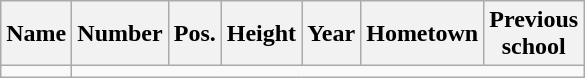<table class="wikitable sortable" border="1">
<tr>
<th>Name</th>
<th>Number</th>
<th>Pos.</th>
<th>Height</th>
<th>Year</th>
<th>Hometown</th>
<th>Previous<br>school</th>
</tr>
<tr>
<td></td>
</tr>
</table>
